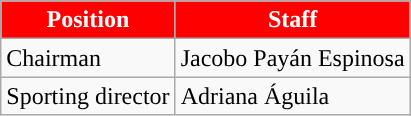<table class="wikitable">
<tr>
<th style=background-color:red;color:#FFFFFF>Position</th>
<th style=background-color:red;color:#FFFFFF>Staff</th>
</tr>
<tr>
<td>Chairman</td>
<td> Jacobo Payán Espinosa</td>
</tr>
<tr>
<td>Sporting director</td>
<td> Adriana Águila</td>
</tr>
</table>
